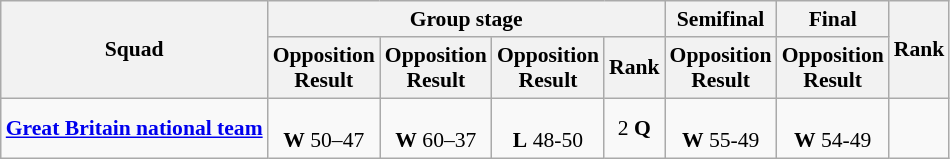<table class=wikitable style="font-size:90%">
<tr>
<th rowspan="2">Squad</th>
<th colspan="4">Group stage</th>
<th>Semifinal</th>
<th>Final</th>
<th rowspan="2">Rank</th>
</tr>
<tr>
<th>Opposition<br>Result</th>
<th>Opposition<br>Result</th>
<th>Opposition<br>Result</th>
<th>Rank</th>
<th>Opposition<br>Result</th>
<th>Opposition<br>Result</th>
</tr>
<tr align=center>
<td align=left><strong><a href='#'>Great Britain national team</a></strong></td>
<td><br> <strong>W</strong> 50–47</td>
<td><br> <strong>W</strong> 60–37</td>
<td><br> <strong>L</strong> 48-50</td>
<td>2 <strong>Q</strong></td>
<td><br> <strong>W</strong> 55-49</td>
<td><br> <strong>W</strong> 54-49</td>
<td></td>
</tr>
</table>
